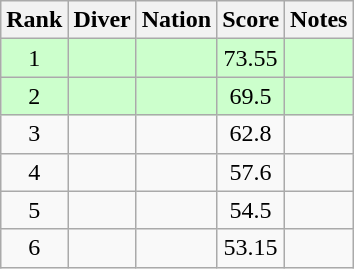<table class="wikitable sortable" style="text-align:center">
<tr>
<th>Rank</th>
<th>Diver</th>
<th>Nation</th>
<th>Score</th>
<th>Notes</th>
</tr>
<tr style="background:#cfc;">
<td>1</td>
<td align=left></td>
<td align=left></td>
<td>73.55</td>
<td></td>
</tr>
<tr style="background:#cfc;">
<td>2</td>
<td align=left></td>
<td align=left></td>
<td>69.5</td>
<td></td>
</tr>
<tr>
<td>3</td>
<td align=left></td>
<td align=left></td>
<td>62.8</td>
<td></td>
</tr>
<tr>
<td>4</td>
<td align=left></td>
<td align=left></td>
<td>57.6</td>
<td></td>
</tr>
<tr>
<td>5</td>
<td align=left></td>
<td align=left></td>
<td>54.5</td>
<td></td>
</tr>
<tr>
<td>6</td>
<td align=left></td>
<td align=left></td>
<td>53.15</td>
<td></td>
</tr>
</table>
